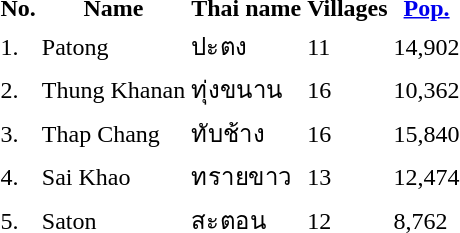<table>
<tr>
<th>No.</th>
<th>Name</th>
<th>Thai name</th>
<th>Villages</th>
<th><a href='#'>Pop.</a></th>
</tr>
<tr>
<td>1.</td>
<td>Patong</td>
<td>ปะตง</td>
<td>11</td>
<td>14,902</td>
<td></td>
</tr>
<tr>
<td>2.</td>
<td>Thung Khanan</td>
<td>ทุ่งขนาน</td>
<td>16</td>
<td>10,362</td>
<td></td>
</tr>
<tr>
<td>3.</td>
<td>Thap Chang</td>
<td>ทับช้าง</td>
<td>16</td>
<td>15,840</td>
<td></td>
</tr>
<tr>
<td>4.</td>
<td>Sai Khao</td>
<td>ทรายขาว</td>
<td>13</td>
<td>12,474</td>
<td></td>
</tr>
<tr>
<td>5.</td>
<td>Saton</td>
<td>สะตอน</td>
<td>12</td>
<td>8,762</td>
<td></td>
</tr>
</table>
